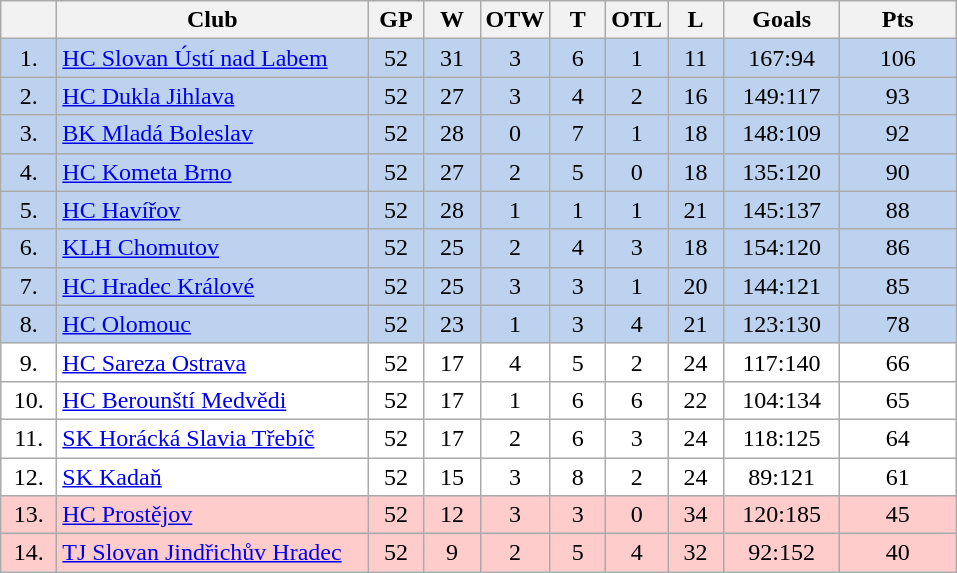<table class="wikitable">
<tr>
<th width="30"></th>
<th width="200">Club</th>
<th width="30">GP</th>
<th width="30">W</th>
<th width="30">OTW</th>
<th width="30">T</th>
<th width="30">OTL</th>
<th width="30">L</th>
<th width="70">Goals</th>
<th width="70">Pts</th>
</tr>
<tr bgcolor="#BCD2EE" align="center">
<td>1.</td>
<td align="left"><a href='#'>HC Slovan Ústí nad Labem</a></td>
<td>52</td>
<td>31</td>
<td>3</td>
<td>6</td>
<td>1</td>
<td>11</td>
<td>167:94</td>
<td>106</td>
</tr>
<tr bgcolor="#BCD2EE" align="center">
<td>2.</td>
<td align="left"><a href='#'>HC Dukla Jihlava</a></td>
<td>52</td>
<td>27</td>
<td>3</td>
<td>4</td>
<td>2</td>
<td>16</td>
<td>149:117</td>
<td>93</td>
</tr>
<tr bgcolor="#BCD2EE" align="center">
<td>3.</td>
<td align="left"><a href='#'>BK Mladá Boleslav</a></td>
<td>52</td>
<td>28</td>
<td>0</td>
<td>7</td>
<td>1</td>
<td>18</td>
<td>148:109</td>
<td>92</td>
</tr>
<tr bgcolor="#BCD2EE" align="center">
<td>4.</td>
<td align="left"><a href='#'>HC Kometa Brno</a></td>
<td>52</td>
<td>27</td>
<td>2</td>
<td>5</td>
<td>0</td>
<td>18</td>
<td>135:120</td>
<td>90</td>
</tr>
<tr bgcolor="#BCD2EE" align="center">
<td>5.</td>
<td align="left"><a href='#'>HC Havířov</a></td>
<td>52</td>
<td>28</td>
<td>1</td>
<td>1</td>
<td>1</td>
<td>21</td>
<td>145:137</td>
<td>88</td>
</tr>
<tr bgcolor="#BCD2EE" align="center">
<td>6.</td>
<td align="left"><a href='#'>KLH Chomutov</a></td>
<td>52</td>
<td>25</td>
<td>2</td>
<td>4</td>
<td>3</td>
<td>18</td>
<td>154:120</td>
<td>86</td>
</tr>
<tr bgcolor="#BCD2EE" align="center">
<td>7.</td>
<td align="left"><a href='#'>HC Hradec Králové</a></td>
<td>52</td>
<td>25</td>
<td>3</td>
<td>3</td>
<td>1</td>
<td>20</td>
<td>144:121</td>
<td>85</td>
</tr>
<tr bgcolor="#BCD2EE" align="center">
<td>8.</td>
<td align="left"><a href='#'>HC Olomouc</a></td>
<td>52</td>
<td>23</td>
<td>1</td>
<td>3</td>
<td>4</td>
<td>21</td>
<td>123:130</td>
<td>78</td>
</tr>
<tr bgcolor="#FFFFFF" align="center">
<td>9.</td>
<td align="left"><a href='#'>HC Sareza Ostrava</a></td>
<td>52</td>
<td>17</td>
<td>4</td>
<td>5</td>
<td>2</td>
<td>24</td>
<td>117:140</td>
<td>66</td>
</tr>
<tr bgcolor="#FFFFFF" align="center">
<td>10.</td>
<td align="left"><a href='#'>HC Berounští Medvědi</a></td>
<td>52</td>
<td>17</td>
<td>1</td>
<td>6</td>
<td>6</td>
<td>22</td>
<td>104:134</td>
<td>65</td>
</tr>
<tr bgcolor="#FFFFFF" align="center">
<td>11.</td>
<td align="left"><a href='#'>SK Horácká Slavia Třebíč</a></td>
<td>52</td>
<td>17</td>
<td>2</td>
<td>6</td>
<td>3</td>
<td>24</td>
<td>118:125</td>
<td>64</td>
</tr>
<tr bgcolor="#FFFFFF" align="center">
<td>12.</td>
<td align="left"><a href='#'>SK Kadaň</a></td>
<td>52</td>
<td>15</td>
<td>3</td>
<td>8</td>
<td>2</td>
<td>24</td>
<td>89:121</td>
<td>61</td>
</tr>
<tr bgcolor="#FFCCCC" align="center">
<td>13.</td>
<td align="left"><a href='#'>HC Prostějov</a></td>
<td>52</td>
<td>12</td>
<td>3</td>
<td>3</td>
<td>0</td>
<td>34</td>
<td>120:185</td>
<td>45</td>
</tr>
<tr bgcolor="#FFCCCC" align="center">
<td>14.</td>
<td align="left"><a href='#'>TJ Slovan Jindřichův Hradec</a></td>
<td>52</td>
<td>9</td>
<td>2</td>
<td>5</td>
<td>4</td>
<td>32</td>
<td>92:152</td>
<td>40</td>
</tr>
</table>
